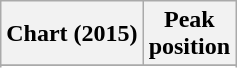<table class="wikitable sortable plainrowheaders">
<tr>
<th scope="col">Chart (2015)</th>
<th scope="col">Peak<br>position</th>
</tr>
<tr>
</tr>
<tr>
</tr>
</table>
